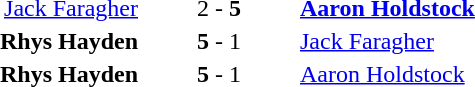<table style="text-align:center">
<tr>
<th width=223></th>
<th width=100></th>
<th width=223></th>
</tr>
<tr>
<td align=right><a href='#'>Jack Faragher</a> </td>
<td>2 - <strong>5</strong></td>
<td align=left> <strong><a href='#'>Aaron Holdstock</a></strong></td>
</tr>
<tr>
<td align=right><strong>Rhys Hayden</strong> </td>
<td><strong>5</strong> - 1</td>
<td align=left> <a href='#'>Jack Faragher</a></td>
</tr>
<tr>
<td align=right><strong>Rhys Hayden</strong> </td>
<td><strong>5</strong> - 1</td>
<td align=left> <a href='#'>Aaron Holdstock</a></td>
</tr>
</table>
